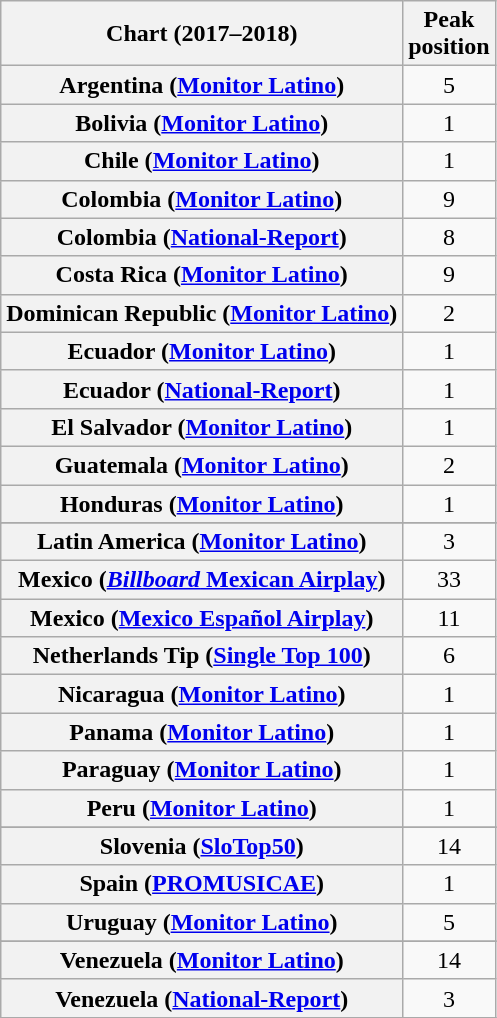<table class="wikitable sortable plainrowheaders" style="text-align:center">
<tr>
<th scope="col">Chart (2017–2018)</th>
<th scope="col">Peak<br> position</th>
</tr>
<tr>
<th scope="row">Argentina (<a href='#'>Monitor Latino</a>)</th>
<td>5</td>
</tr>
<tr>
<th scope="row">Bolivia (<a href='#'>Monitor Latino</a>)</th>
<td>1</td>
</tr>
<tr>
<th scope="row">Chile (<a href='#'>Monitor Latino</a>)</th>
<td>1</td>
</tr>
<tr>
<th scope="row">Colombia (<a href='#'>Monitor Latino</a>)</th>
<td>9</td>
</tr>
<tr>
<th scope="row">Colombia (<a href='#'>National-Report</a>)</th>
<td>8</td>
</tr>
<tr>
<th scope="row">Costa Rica (<a href='#'>Monitor Latino</a>)</th>
<td>9</td>
</tr>
<tr>
<th scope="row">Dominican Republic (<a href='#'>Monitor Latino</a>)</th>
<td>2</td>
</tr>
<tr>
<th scope="row">Ecuador (<a href='#'>Monitor Latino</a>)</th>
<td>1</td>
</tr>
<tr>
<th scope="row">Ecuador (<a href='#'>National-Report</a>)</th>
<td>1</td>
</tr>
<tr>
<th scope="row">El Salvador (<a href='#'>Monitor Latino</a>)</th>
<td>1</td>
</tr>
<tr>
<th scope="row">Guatemala (<a href='#'>Monitor Latino</a>)</th>
<td>2</td>
</tr>
<tr>
<th scope="row">Honduras (<a href='#'>Monitor Latino</a>)</th>
<td>1</td>
</tr>
<tr>
</tr>
<tr>
<th scope="row">Latin America (<a href='#'>Monitor Latino</a>)</th>
<td>3</td>
</tr>
<tr>
<th scope="row">Mexico (<a href='#'><em>Billboard</em> Mexican Airplay</a>)</th>
<td>33</td>
</tr>
<tr>
<th scope="row">Mexico (<a href='#'>Mexico Español Airplay</a>)</th>
<td>11</td>
</tr>
<tr>
<th scope="row">Netherlands Tip (<a href='#'>Single Top 100</a>)</th>
<td>6</td>
</tr>
<tr>
<th scope="row">Nicaragua (<a href='#'>Monitor Latino</a>)</th>
<td>1</td>
</tr>
<tr>
<th scope="row">Panama (<a href='#'>Monitor Latino</a>)</th>
<td>1</td>
</tr>
<tr>
<th scope="row">Paraguay (<a href='#'>Monitor Latino</a>)</th>
<td>1</td>
</tr>
<tr>
<th scope="row">Peru (<a href='#'>Monitor Latino</a>)</th>
<td>1</td>
</tr>
<tr>
</tr>
<tr>
<th scope="row">Slovenia (<a href='#'>SloTop50</a>)</th>
<td>14</td>
</tr>
<tr>
<th scope="row">Spain (<a href='#'>PROMUSICAE</a>)</th>
<td>1</td>
</tr>
<tr>
<th scope="row">Uruguay (<a href='#'>Monitor Latino</a>)</th>
<td>5</td>
</tr>
<tr>
</tr>
<tr>
</tr>
<tr>
</tr>
<tr>
</tr>
<tr>
</tr>
<tr>
<th scope="row">Venezuela (<a href='#'>Monitor Latino</a>)</th>
<td>14</td>
</tr>
<tr>
<th scope="row">Venezuela (<a href='#'>National-Report</a>)</th>
<td>3</td>
</tr>
<tr>
</tr>
</table>
